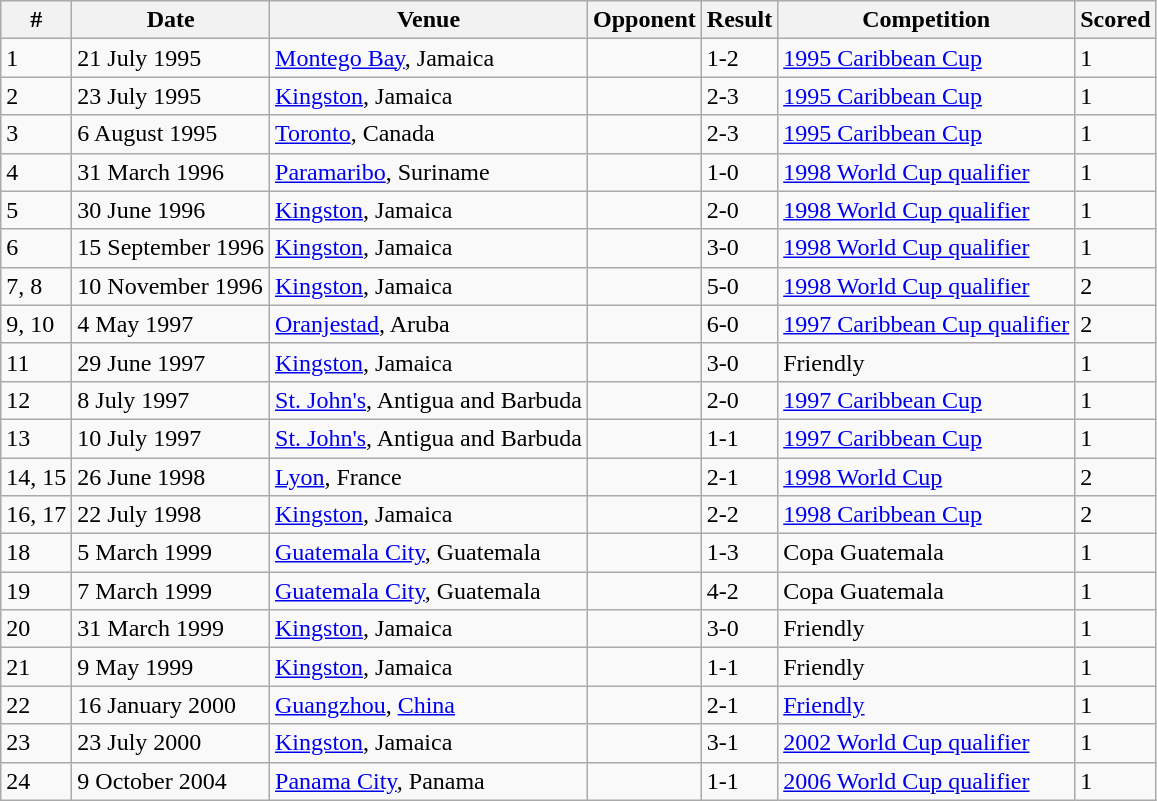<table class="wikitable collapsible collapsed">
<tr>
<th>#</th>
<th>Date</th>
<th>Venue</th>
<th>Opponent</th>
<th>Result</th>
<th>Competition</th>
<th>Scored</th>
</tr>
<tr>
<td>1</td>
<td>21 July 1995</td>
<td><a href='#'>Montego Bay</a>, Jamaica</td>
<td></td>
<td>1-2</td>
<td><a href='#'>1995 Caribbean Cup</a></td>
<td>1</td>
</tr>
<tr>
<td>2</td>
<td>23 July 1995</td>
<td><a href='#'>Kingston</a>, Jamaica</td>
<td></td>
<td>2-3</td>
<td><a href='#'>1995 Caribbean Cup</a></td>
<td>1</td>
</tr>
<tr>
<td>3</td>
<td>6 August 1995</td>
<td><a href='#'>Toronto</a>, Canada</td>
<td></td>
<td>2-3</td>
<td><a href='#'>1995 Caribbean Cup</a></td>
<td>1</td>
</tr>
<tr>
<td>4</td>
<td>31 March 1996</td>
<td><a href='#'>Paramaribo</a>, Suriname</td>
<td></td>
<td>1-0</td>
<td><a href='#'>1998 World Cup qualifier</a></td>
<td>1</td>
</tr>
<tr>
<td>5</td>
<td>30 June 1996</td>
<td><a href='#'>Kingston</a>, Jamaica</td>
<td></td>
<td>2-0</td>
<td><a href='#'>1998 World Cup qualifier</a></td>
<td>1</td>
</tr>
<tr>
<td>6</td>
<td>15 September 1996</td>
<td><a href='#'>Kingston</a>, Jamaica</td>
<td></td>
<td>3-0</td>
<td><a href='#'>1998 World Cup qualifier</a></td>
<td>1</td>
</tr>
<tr>
<td>7, 8</td>
<td>10 November 1996</td>
<td><a href='#'>Kingston</a>, Jamaica</td>
<td></td>
<td>5-0</td>
<td><a href='#'>1998 World Cup qualifier</a></td>
<td>2</td>
</tr>
<tr>
<td>9, 10</td>
<td>4 May 1997</td>
<td><a href='#'>Oranjestad</a>, Aruba</td>
<td></td>
<td>6-0</td>
<td><a href='#'>1997 Caribbean Cup qualifier</a></td>
<td>2</td>
</tr>
<tr>
<td>11</td>
<td>29 June 1997</td>
<td><a href='#'>Kingston</a>, Jamaica</td>
<td></td>
<td>3-0</td>
<td>Friendly</td>
<td>1</td>
</tr>
<tr>
<td>12</td>
<td>8 July 1997</td>
<td><a href='#'>St. John's</a>, Antigua and Barbuda</td>
<td></td>
<td>2-0</td>
<td><a href='#'>1997 Caribbean Cup</a></td>
<td>1</td>
</tr>
<tr>
<td>13</td>
<td>10 July 1997</td>
<td><a href='#'>St. John's</a>, Antigua and Barbuda</td>
<td></td>
<td>1-1</td>
<td><a href='#'>1997 Caribbean Cup</a></td>
<td>1</td>
</tr>
<tr>
<td>14, 15</td>
<td>26 June 1998</td>
<td><a href='#'>Lyon</a>, France</td>
<td></td>
<td>2-1</td>
<td><a href='#'>1998 World Cup</a></td>
<td>2</td>
</tr>
<tr>
<td>16, 17</td>
<td>22 July 1998</td>
<td><a href='#'>Kingston</a>, Jamaica</td>
<td></td>
<td>2-2</td>
<td><a href='#'>1998 Caribbean Cup</a></td>
<td>2</td>
</tr>
<tr>
<td>18</td>
<td>5 March 1999</td>
<td><a href='#'>Guatemala City</a>, Guatemala</td>
<td></td>
<td>1-3</td>
<td>Copa Guatemala</td>
<td>1</td>
</tr>
<tr>
<td>19</td>
<td>7 March 1999</td>
<td><a href='#'>Guatemala City</a>, Guatemala</td>
<td></td>
<td>4-2</td>
<td>Copa Guatemala</td>
<td>1</td>
</tr>
<tr>
<td>20</td>
<td>31 March 1999</td>
<td><a href='#'>Kingston</a>, Jamaica</td>
<td></td>
<td>3-0</td>
<td>Friendly</td>
<td>1</td>
</tr>
<tr>
<td>21</td>
<td>9 May 1999</td>
<td><a href='#'>Kingston</a>, Jamaica</td>
<td></td>
<td>1-1</td>
<td>Friendly</td>
<td>1</td>
</tr>
<tr>
<td>22</td>
<td>16 January 2000</td>
<td><a href='#'>Guangzhou</a>, <a href='#'>China</a></td>
<td></td>
<td>2-1</td>
<td><a href='#'>Friendly</a></td>
<td>1</td>
</tr>
<tr>
<td>23</td>
<td>23 July 2000</td>
<td><a href='#'>Kingston</a>, Jamaica</td>
<td></td>
<td>3-1</td>
<td><a href='#'>2002 World Cup qualifier</a></td>
<td>1</td>
</tr>
<tr>
<td>24</td>
<td>9 October 2004</td>
<td><a href='#'>Panama City</a>, Panama</td>
<td></td>
<td>1-1</td>
<td><a href='#'>2006 World Cup qualifier</a></td>
<td>1</td>
</tr>
</table>
